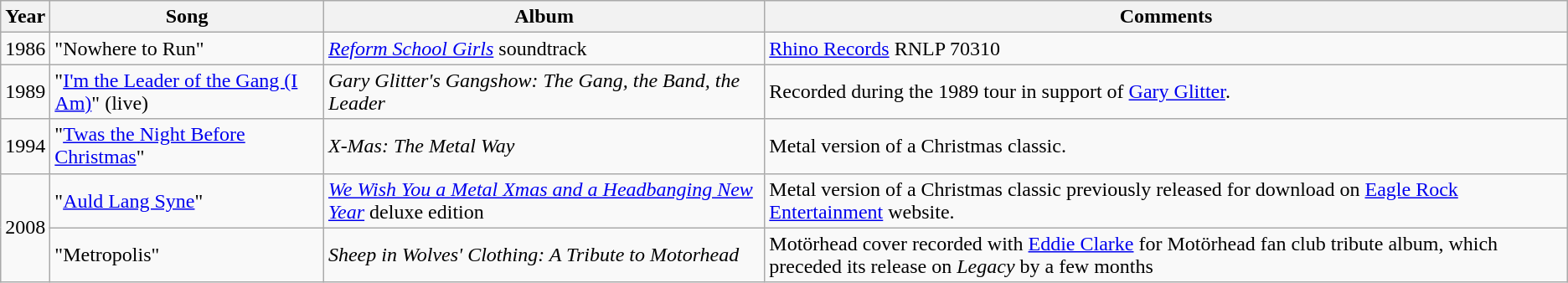<table class="wikitable">
<tr>
<th>Year</th>
<th>Song</th>
<th>Album</th>
<th>Comments</th>
</tr>
<tr>
<td>1986</td>
<td>"Nowhere to Run"</td>
<td><em><a href='#'>Reform School Girls</a></em> soundtrack</td>
<td><a href='#'>Rhino Records</a> RNLP 70310</td>
</tr>
<tr>
<td>1989</td>
<td>"<a href='#'>I'm the Leader of the Gang (I Am)</a>" (live)</td>
<td><em>Gary Glitter's Gangshow: The Gang, the Band, the Leader</em></td>
<td>Recorded during the 1989 tour in support of <a href='#'>Gary Glitter</a>.</td>
</tr>
<tr>
<td>1994</td>
<td>"<a href='#'>Twas the Night Before Christmas</a>"</td>
<td><em>X-Mas: The Metal Way</em></td>
<td>Metal version of a Christmas classic.</td>
</tr>
<tr>
<td rowspan="2">2008</td>
<td>"<a href='#'>Auld Lang Syne</a>"</td>
<td><em><a href='#'>We Wish You a Metal Xmas and a Headbanging New Year</a></em> deluxe edition</td>
<td>Metal version of a Christmas classic previously released for download on <a href='#'>Eagle Rock Entertainment</a> website.</td>
</tr>
<tr>
<td>"Metropolis"</td>
<td><em>Sheep in Wolves' Clothing: A Tribute to Motorhead</em></td>
<td>Motörhead cover recorded with <a href='#'>Eddie Clarke</a> for Motörhead fan club tribute album, which preceded its release on <em>Legacy</em> by a few months</td>
</tr>
</table>
